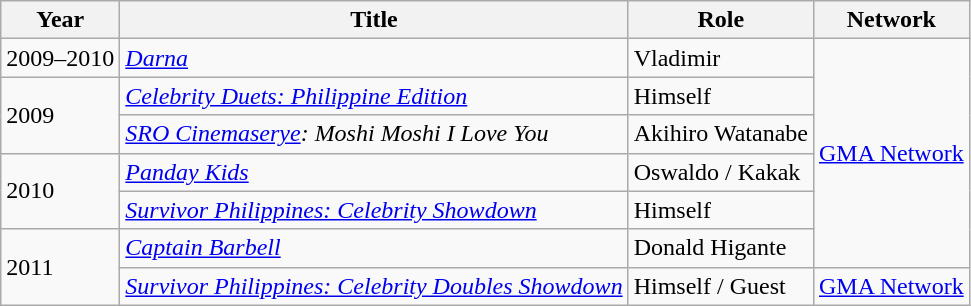<table class="wikitable">
<tr>
<th>Year</th>
<th>Title</th>
<th>Role</th>
<th>Network</th>
</tr>
<tr>
<td>2009–2010</td>
<td><em><a href='#'>Darna</a></em></td>
<td>Vladimir</td>
<td rowspan="6"><a href='#'>GMA Network</a></td>
</tr>
<tr>
<td rowspan="2">2009</td>
<td><em><a href='#'>Celebrity Duets: Philippine Edition</a></em></td>
<td>Himself</td>
</tr>
<tr>
<td><em><a href='#'>SRO Cinemaserye</a>: Moshi Moshi I Love You</em></td>
<td>Akihiro Watanabe</td>
</tr>
<tr>
<td rowspan="2">2010</td>
<td><em><a href='#'>Panday Kids</a></em></td>
<td>Oswaldo / Kakak</td>
</tr>
<tr>
<td><em><a href='#'>Survivor Philippines: Celebrity Showdown</a></em></td>
<td>Himself</td>
</tr>
<tr>
<td rowspan="2">2011</td>
<td><em><a href='#'>Captain Barbell</a></em></td>
<td>Donald Higante</td>
</tr>
<tr>
<td><em><a href='#'>Survivor Philippines: Celebrity Doubles Showdown</a></em></td>
<td>Himself / Guest</td>
<td><a href='#'>GMA Network</a></td>
</tr>
</table>
